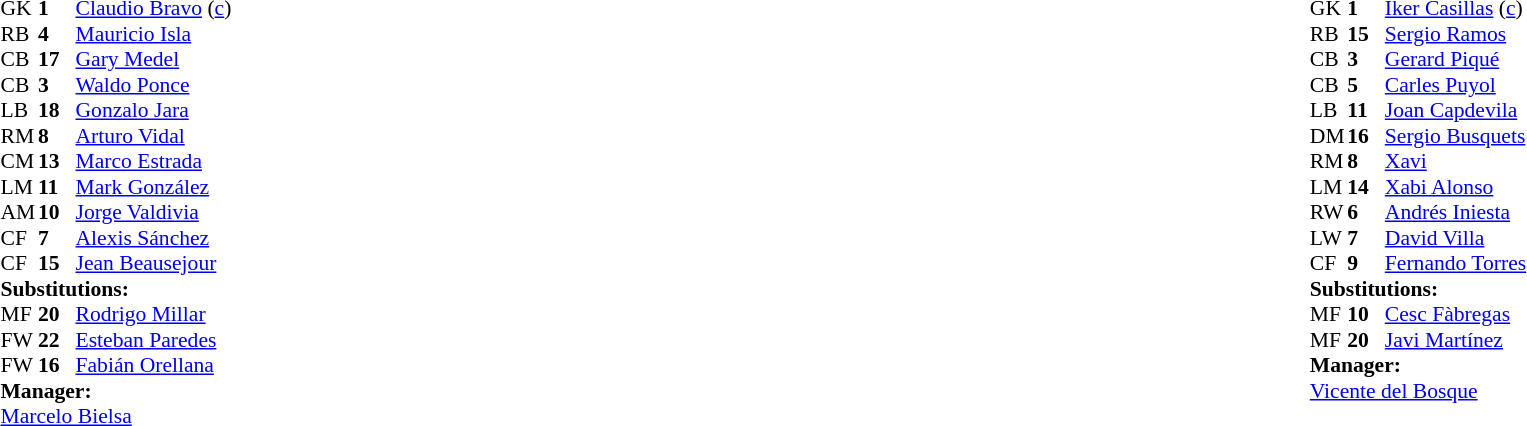<table width="100%">
<tr>
<td valign="top" width="40%"><br><table style="font-size: 90%" cellspacing="0" cellpadding="0">
<tr>
<th width=25></th>
<th width=25></th>
</tr>
<tr>
<td>GK</td>
<td><strong>1</strong></td>
<td><a href='#'>Claudio Bravo</a> (<a href='#'>c</a>)</td>
</tr>
<tr>
<td>RB</td>
<td><strong>4</strong></td>
<td><a href='#'>Mauricio Isla</a></td>
</tr>
<tr>
<td>CB</td>
<td><strong>17</strong></td>
<td><a href='#'>Gary Medel</a></td>
<td></td>
</tr>
<tr>
<td>CB</td>
<td><strong>3</strong></td>
<td><a href='#'>Waldo Ponce</a></td>
<td></td>
</tr>
<tr>
<td>LB</td>
<td><strong>18</strong></td>
<td><a href='#'>Gonzalo Jara</a></td>
</tr>
<tr>
<td>RM</td>
<td><strong>8</strong></td>
<td><a href='#'>Arturo Vidal</a></td>
</tr>
<tr>
<td>CM</td>
<td><strong>13</strong></td>
<td><a href='#'>Marco Estrada</a></td>
<td></td>
</tr>
<tr>
<td>LM</td>
<td><strong>11</strong></td>
<td><a href='#'>Mark González</a></td>
<td></td>
<td></td>
</tr>
<tr>
<td>AM</td>
<td><strong>10</strong></td>
<td><a href='#'>Jorge Valdivia</a></td>
<td></td>
<td></td>
</tr>
<tr>
<td>CF</td>
<td><strong>7</strong></td>
<td><a href='#'>Alexis Sánchez</a></td>
<td></td>
<td></td>
</tr>
<tr>
<td>CF</td>
<td><strong>15</strong></td>
<td><a href='#'>Jean Beausejour</a></td>
</tr>
<tr>
<td colspan=3><strong>Substitutions:</strong></td>
</tr>
<tr>
<td>MF</td>
<td><strong>20</strong></td>
<td><a href='#'>Rodrigo Millar</a></td>
<td></td>
<td></td>
</tr>
<tr>
<td>FW</td>
<td><strong>22</strong></td>
<td><a href='#'>Esteban Paredes</a></td>
<td></td>
<td></td>
</tr>
<tr>
<td>FW</td>
<td><strong>16</strong></td>
<td><a href='#'>Fabián Orellana</a></td>
<td></td>
<td></td>
</tr>
<tr>
<td colspan=3><strong>Manager:</strong></td>
</tr>
<tr>
<td colspan=4> <a href='#'>Marcelo Bielsa</a></td>
</tr>
</table>
</td>
<td valign="top"></td>
<td valign="top" width="50%"><br><table style="font-size: 90%" cellspacing="0" cellpadding="0" align="center">
<tr>
<th width="25"></th>
<th width="25"></th>
</tr>
<tr>
<td>GK</td>
<td><strong>1</strong></td>
<td><a href='#'>Iker Casillas</a> (<a href='#'>c</a>)</td>
</tr>
<tr>
<td>RB</td>
<td><strong>15</strong></td>
<td><a href='#'>Sergio Ramos</a></td>
</tr>
<tr>
<td>CB</td>
<td><strong>3</strong></td>
<td><a href='#'>Gerard Piqué</a></td>
</tr>
<tr>
<td>CB</td>
<td><strong>5</strong></td>
<td><a href='#'>Carles Puyol</a></td>
</tr>
<tr>
<td>LB</td>
<td><strong>11</strong></td>
<td><a href='#'>Joan Capdevila</a></td>
</tr>
<tr>
<td>DM</td>
<td><strong>16</strong></td>
<td><a href='#'>Sergio Busquets</a></td>
</tr>
<tr>
<td>RM</td>
<td><strong>8</strong></td>
<td><a href='#'>Xavi</a></td>
</tr>
<tr>
<td>LM</td>
<td><strong>14</strong></td>
<td><a href='#'>Xabi Alonso</a></td>
<td></td>
<td></td>
</tr>
<tr>
<td>RW</td>
<td><strong>6</strong></td>
<td><a href='#'>Andrés Iniesta</a></td>
</tr>
<tr>
<td>LW</td>
<td><strong>7</strong></td>
<td><a href='#'>David Villa</a></td>
</tr>
<tr>
<td>CF</td>
<td><strong>9</strong></td>
<td><a href='#'>Fernando Torres</a></td>
<td></td>
<td></td>
</tr>
<tr>
<td colspan=3><strong>Substitutions:</strong></td>
</tr>
<tr>
<td>MF</td>
<td><strong>10</strong></td>
<td><a href='#'>Cesc Fàbregas</a></td>
<td></td>
<td></td>
</tr>
<tr>
<td>MF</td>
<td><strong>20</strong></td>
<td><a href='#'>Javi Martínez</a></td>
<td></td>
<td></td>
</tr>
<tr>
<td colspan=3><strong>Manager:</strong></td>
</tr>
<tr>
<td colspan=3><a href='#'>Vicente del Bosque</a></td>
</tr>
</table>
</td>
</tr>
</table>
